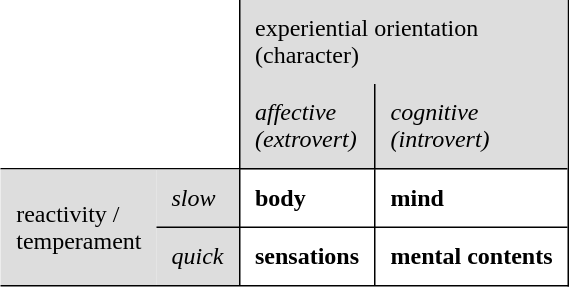<table style="float:right;border-bottom:1px solid black; border-right:1px solid black; margin:0.5em auto" cellspacing=0 cellpadding=10>
<tr>
<td colspan=2> </td>
<td colspan=2 style="border-left:1px solid black; background:#dddddd">experiential orientation<br>(character)</td>
</tr>
<tr>
<td colspan=2 style="border-bottom:1px solid black;"> </td>
<td style="border-bottom:1px solid black;border-left:1px solid black; background:#dddddd"><em>affective<br>(extrovert)</em></td>
<td style="border-bottom:1px solid black;border-left:1px solid black; background:#dddddd"><em>cognitive<br>(introvert)</em></td>
</tr>
<tr>
<td rowspan=2 style="background:#dddddd;">reactivity /<br>temperament</td>
<td style="border-bottom:1px solid black; background:#dddddd"><em>slow</em></td>
<td style="border-left:1px solid black; border-bottom:1px solid black;"><strong>body</strong></td>
<td style="border-left:1px solid black; border-bottom:1px solid black;"><strong>mind</strong></td>
</tr>
<tr>
<td style="background:#dddddd"><em>quick</em></td>
<td style="border-left:1px solid black;"><strong>sensations</strong></td>
<td style="border-left:1px solid black;"><strong>mental contents</strong></td>
</tr>
</table>
